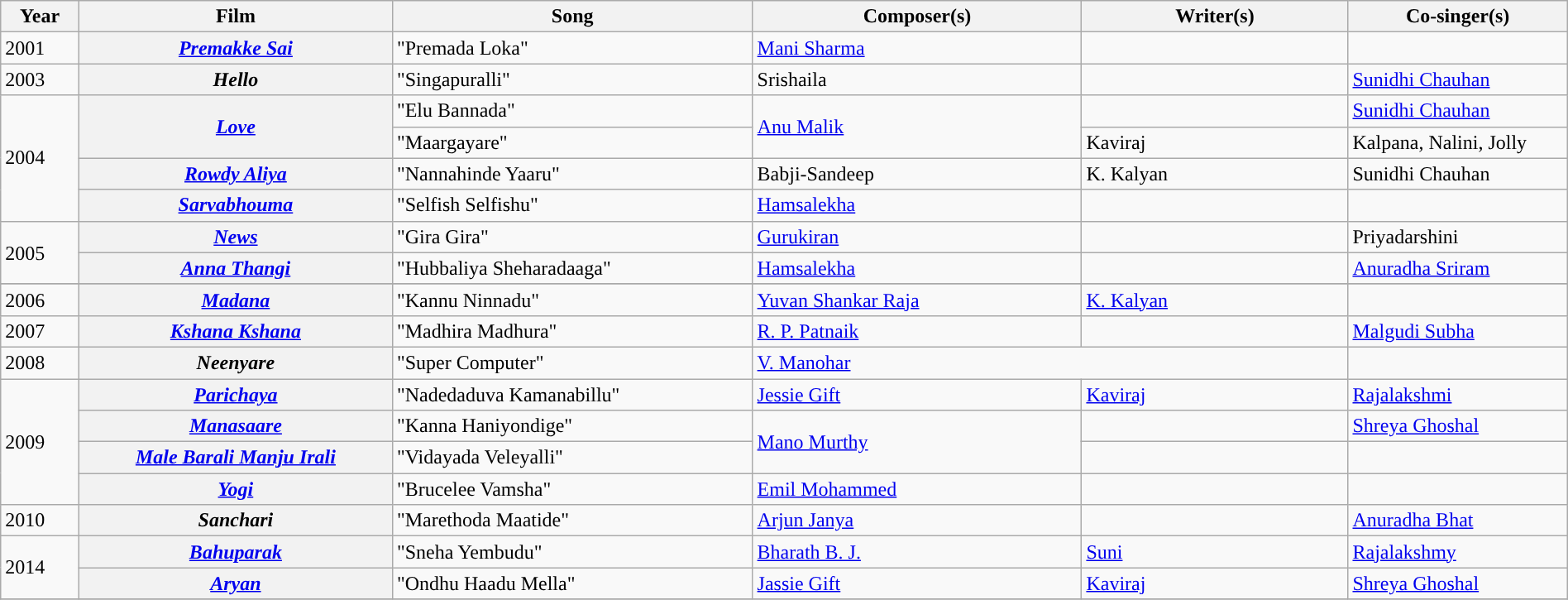<table class="wikitable plainrowheaders" width="100%" textcolor:#000;">
<tr>
<th scope="col" width=5%><strong>Year</strong></th>
<th scope="col" width=20%><strong>Film</strong></th>
<th scope="col" width=23%><strong>Song</strong></th>
<th scope="col" width=21%><strong>Composer(s)</strong></th>
<th scope="col" width=17%><strong>Writer(s)</strong></th>
<th scope="col" width=18%><strong>Co-singer(s)</strong></th>
</tr>
<tr>
<td>2001</td>
<th><em><a href='#'>Premakke Sai</a></em></th>
<td>"Premada Loka"</td>
<td><a href='#'>Mani Sharma</a></td>
<td></td>
<td></td>
</tr>
<tr>
<td>2003</td>
<th><em>Hello</em></th>
<td>"Singapuralli"</td>
<td>Srishaila</td>
<td></td>
<td><a href='#'>Sunidhi Chauhan</a></td>
</tr>
<tr>
<td rowspan="4">2004</td>
<th rowspan="2"><a href='#'><em>Love</em></a></th>
<td>"Elu Bannada"</td>
<td rowspan="2"><a href='#'>Anu Malik</a></td>
<td></td>
<td><a href='#'>Sunidhi Chauhan</a></td>
</tr>
<tr>
<td>"Maargayare"</td>
<td>Kaviraj</td>
<td>Kalpana, Nalini, Jolly</td>
</tr>
<tr>
<th><em><a href='#'>Rowdy Aliya</a></em></th>
<td>"Nannahinde Yaaru"</td>
<td>Babji-Sandeep</td>
<td>K. Kalyan</td>
<td>Sunidhi Chauhan</td>
</tr>
<tr>
<th><em><a href='#'>Sarvabhouma</a></em></th>
<td>"Selfish Selfishu"</td>
<td><a href='#'>Hamsalekha</a></td>
<td></td>
</tr>
<tr>
<td rowspan="2">2005</td>
<th><em><a href='#'>News</a></em></th>
<td>"Gira Gira"</td>
<td><a href='#'>Gurukiran</a></td>
<td></td>
<td>Priyadarshini</td>
</tr>
<tr>
<th><em><a href='#'>Anna Thangi</a></em></th>
<td>"Hubbaliya Sheharadaaga"</td>
<td><a href='#'>Hamsalekha</a></td>
<td></td>
<td><a href='#'>Anuradha Sriram</a></td>
</tr>
<tr>
</tr>
<tr>
<td>2006</td>
<th><em><a href='#'>Madana</a></em></th>
<td>"Kannu Ninnadu"</td>
<td><a href='#'>Yuvan Shankar Raja</a></td>
<td><a href='#'>K. Kalyan</a></td>
<td></td>
</tr>
<tr>
<td>2007</td>
<th><em><a href='#'>Kshana Kshana</a></em></th>
<td>"Madhira Madhura"</td>
<td><a href='#'>R. P. Patnaik</a></td>
<td></td>
<td><a href='#'>Malgudi Subha</a></td>
</tr>
<tr>
<td>2008</td>
<th><em>Neenyare</em></th>
<td>"Super Computer"</td>
<td colspan="2"><a href='#'>V. Manohar</a></td>
<td></td>
</tr>
<tr>
<td rowspan="4">2009</td>
<th><em><a href='#'>Parichaya</a></em></th>
<td>"Nadedaduva Kamanabillu"</td>
<td><a href='#'>Jessie Gift</a></td>
<td><a href='#'>Kaviraj</a></td>
<td><a href='#'>Rajalakshmi</a></td>
</tr>
<tr>
<th><em><a href='#'>Manasaare</a></em></th>
<td>"Kanna Haniyondige"</td>
<td rowspan="2"><a href='#'>Mano Murthy</a></td>
<td></td>
<td><a href='#'>Shreya Ghoshal</a></td>
</tr>
<tr>
<th><em><a href='#'>Male Barali Manju Irali</a></em></th>
<td>"Vidayada Veleyalli"</td>
<td></td>
<td></td>
</tr>
<tr>
<th><em><a href='#'>Yogi</a></em></th>
<td>"Brucelee Vamsha"</td>
<td><a href='#'>Emil Mohammed</a></td>
<td></td>
<td></td>
</tr>
<tr>
<td>2010</td>
<th><em>Sanchari</em></th>
<td>"Marethoda Maatide"</td>
<td><a href='#'>Arjun Janya</a></td>
<td></td>
<td><a href='#'>Anuradha Bhat</a></td>
</tr>
<tr>
<td rowspan="2">2014</td>
<th><em><a href='#'>Bahuparak</a></em></th>
<td>"Sneha Yembudu"</td>
<td><a href='#'>Bharath B. J.</a></td>
<td><a href='#'>Suni</a></td>
<td><a href='#'>Rajalakshmy</a></td>
</tr>
<tr>
<th><em><a href='#'>Aryan</a></em></th>
<td>"Ondhu Haadu Mella"</td>
<td><a href='#'>Jassie Gift</a></td>
<td><a href='#'>Kaviraj</a></td>
<td><a href='#'>Shreya Ghoshal</a></td>
</tr>
<tr>
</tr>
</table>
